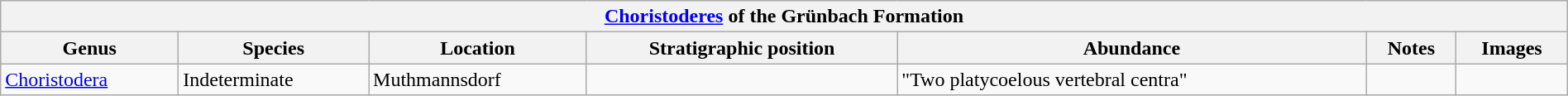<table class="wikitable" align="center" width="100%">
<tr>
<th colspan="7" align="center"><a href='#'>Choristoderes</a> <strong>of the Grünbach Formation</strong></th>
</tr>
<tr>
<th>Genus</th>
<th>Species</th>
<th>Location</th>
<th>Stratigraphic position</th>
<th>Abundance</th>
<th>Notes</th>
<th>Images</th>
</tr>
<tr>
<td><a href='#'>Choristodera</a></td>
<td>Indeterminate</td>
<td>Muthmannsdorf</td>
<td></td>
<td>"Two platycoelous vertebral centra"</td>
<td></td>
<td></td>
</tr>
</table>
